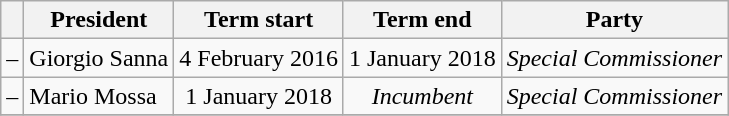<table class="wikitable">
<tr>
<th class=unsortable> </th>
<th>President</th>
<th>Term start</th>
<th>Term end</th>
<th>Party</th>
</tr>
<tr>
<td>–</td>
<td>Giorgio Sanna</td>
<td align=center>4 February 2016</td>
<td align=center>1 January 2018</td>
<td><em>Special Commissioner</em></td>
</tr>
<tr>
<td>–</td>
<td>Mario Mossa</td>
<td align=center>1 January 2018</td>
<td align=center><em>Incumbent</em></td>
<td><em>Special Commissioner</em></td>
</tr>
<tr>
</tr>
</table>
